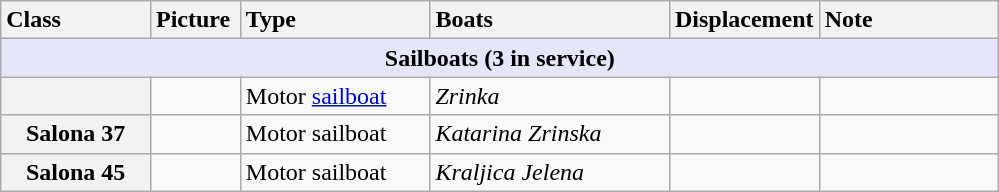<table class="wikitable">
<tr>
<th style="text-align:left; width:15%;">Class</th>
<th style="text-align:left; width:9%;">Picture</th>
<th style="text-align:left; width:19%;">Type</th>
<th style="text-align:left; width:24%;">Boats</th>
<th style="text-align:left; width:15%;">Displacement</th>
<th style="text-align:left; width:20%;">Note</th>
</tr>
<tr>
<th colspan="6" style="background: lavender;">Sailboats (3 in service)</th>
</tr>
<tr>
<th></th>
<td></td>
<td>Motor <a href='#'>sailboat</a></td>
<td><em>Zrinka</em></td>
<td></td>
<td></td>
</tr>
<tr>
<th>Salona 37</th>
<td></td>
<td>Motor sailboat</td>
<td><em>Katarina Zrinska</em></td>
<td></td>
<td></td>
</tr>
<tr>
<th>Salona 45</th>
<td></td>
<td>Motor sailboat</td>
<td><em>Kraljica Jelena</em></td>
<td></td>
<td></td>
</tr>
</table>
